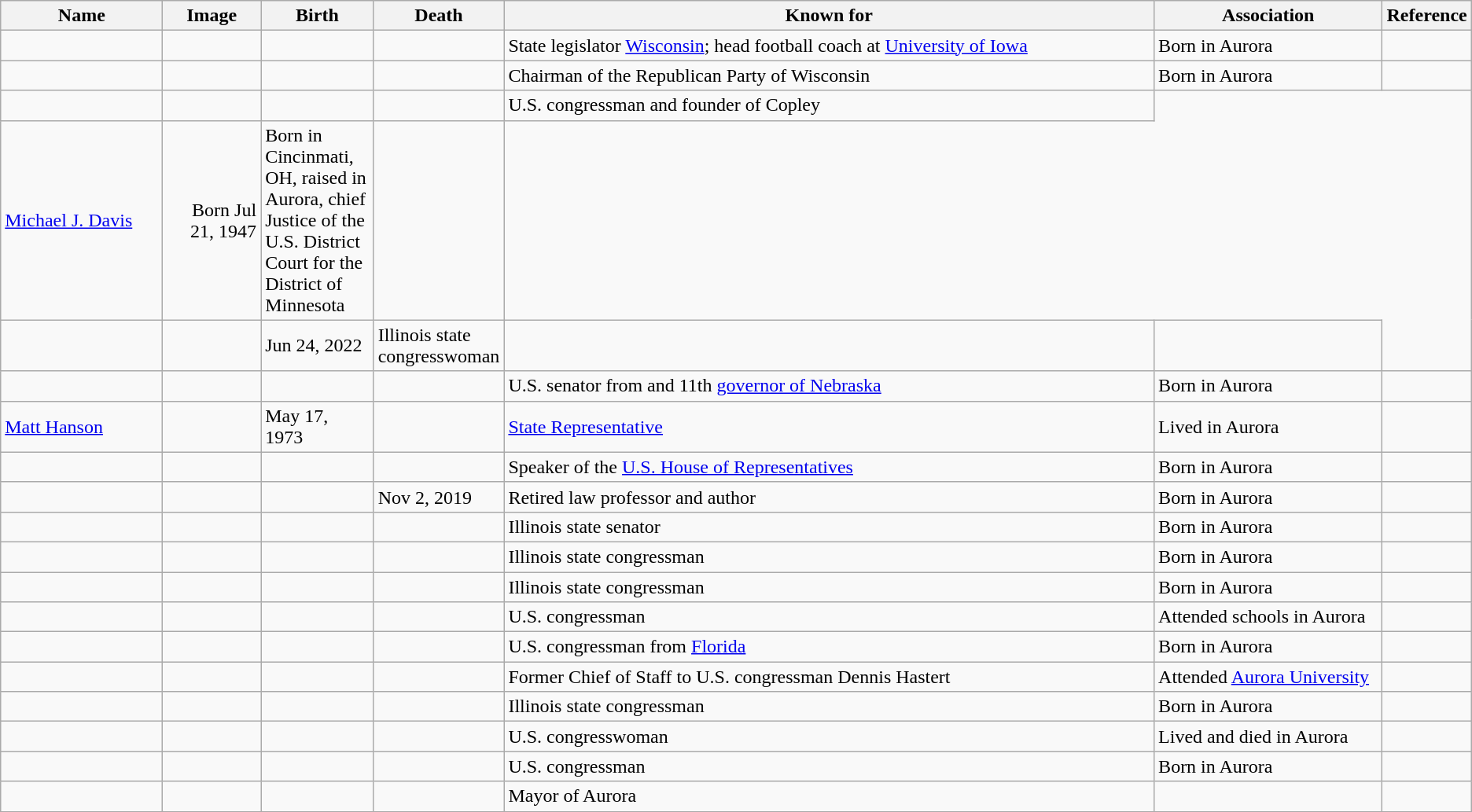<table class="wikitable sortable">
<tr>
<th scope="col" width="140">Name</th>
<th scope="col" width="80" class="unsortable">Image</th>
<th scope="col" width="90">Birth</th>
<th scope="col" width="90">Death</th>
<th scope="col" width="600" class="unsortable">Known for</th>
<th scope="col" width="200" class="unsortable">Association</th>
<th scope="col" width="30" class="unsortable">Reference</th>
</tr>
<tr>
<td></td>
<td></td>
<td align=right></td>
<td align=right></td>
<td>State legislator <a href='#'>Wisconsin</a>; head football coach at <a href='#'>University of Iowa</a></td>
<td>Born in Aurora</td>
<td align="center"></td>
</tr>
<tr>
<td></td>
<td></td>
<td align=right></td>
<td align=right></td>
<td>Chairman of the Republican Party of Wisconsin</td>
<td>Born in Aurora</td>
<td align="center"></td>
</tr>
<tr>
<td></td>
<td></td>
<td align=right></td>
<td align=right></td>
<td>U.S. congressman and founder of Copley</td>
</tr>
<tr>
<td><a href='#'>Michael J. Davis</a></td>
<td align=right>Born Jul 21, 1947</td>
<td>Born in Cincinmati, OH, raised in Aurora, chief Justice of the U.S. District Court for the District of Minnesota</td>
<td align="center"></td>
</tr>
<tr>
<td></td>
<td align=right></td>
<td>Jun 24, 2022</td>
<td>Illinois state congresswoman</td>
<td></td>
<td align="center"></td>
</tr>
<tr>
<td></td>
<td></td>
<td align=right></td>
<td align=right></td>
<td>U.S. senator from and 11th <a href='#'>governor of Nebraska</a></td>
<td>Born in Aurora</td>
<td align="center"></td>
</tr>
<tr>
<td><a href='#'>Matt Hanson</a></td>
<td></td>
<td>May 17, 1973</td>
<td></td>
<td><a href='#'>State Representative</a></td>
<td>Lived in Aurora</td>
<td></td>
</tr>
<tr>
<td></td>
<td></td>
<td align=right></td>
<td></td>
<td>Speaker of the <a href='#'>U.S. House of Representatives</a></td>
<td>Born in Aurora</td>
<td align="center"></td>
</tr>
<tr>
<td></td>
<td></td>
<td align=right></td>
<td>Nov 2, 2019</td>
<td>Retired law professor and author</td>
<td>Born in Aurora</td>
<td align="center"></td>
</tr>
<tr>
<td></td>
<td></td>
<td align=right></td>
<td></td>
<td>Illinois state senator</td>
<td>Born in Aurora</td>
<td align="center"></td>
</tr>
<tr>
<td></td>
<td></td>
<td align=right></td>
<td></td>
<td>Illinois state congressman</td>
<td>Born in Aurora</td>
<td align="center"></td>
</tr>
<tr>
<td></td>
<td></td>
<td align=right></td>
<td></td>
<td>Illinois state congressman</td>
<td>Born in Aurora</td>
<td align="center"></td>
</tr>
<tr>
<td></td>
<td></td>
<td align=right></td>
<td align=right></td>
<td>U.S. congressman</td>
<td>Attended schools in Aurora</td>
<td align="center"></td>
</tr>
<tr>
<td></td>
<td></td>
<td align=right></td>
<td></td>
<td>U.S. congressman from <a href='#'>Florida</a></td>
<td>Born in Aurora</td>
<td align="center"></td>
</tr>
<tr>
<td></td>
<td></td>
<td align=right></td>
<td></td>
<td>Former Chief of Staff to U.S. congressman Dennis Hastert</td>
<td>Attended <a href='#'>Aurora University</a></td>
<td align="center"></td>
</tr>
<tr>
<td></td>
<td></td>
<td align=right></td>
<td></td>
<td>Illinois state congressman</td>
<td>Born in Aurora</td>
<td align="center"></td>
</tr>
<tr>
<td></td>
<td></td>
<td align=right></td>
<td align=right></td>
<td>U.S. congresswoman</td>
<td>Lived and died in Aurora</td>
<td align="center"></td>
</tr>
<tr>
<td></td>
<td></td>
<td align=right></td>
<td align=right></td>
<td>U.S. congressman</td>
<td>Born in Aurora</td>
<td align="center"></td>
</tr>
<tr>
<td></td>
<td></td>
<td align=right></td>
<td align=right></td>
<td>Mayor of Aurora</td>
<td></td>
<td align="center"></td>
</tr>
<tr>
</tr>
</table>
